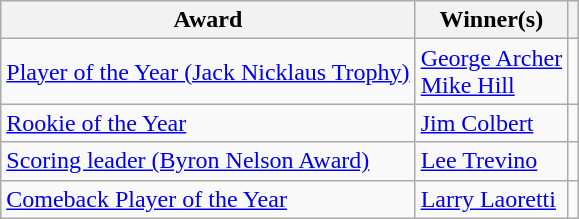<table class="wikitable">
<tr>
<th>Award</th>
<th>Winner(s)</th>
<th></th>
</tr>
<tr>
<td><a href='#'>Player of the Year (Jack Nicklaus Trophy)</a></td>
<td> <a href='#'>George Archer</a><br> <a href='#'>Mike Hill</a></td>
<td></td>
</tr>
<tr>
<td><a href='#'>Rookie of the Year</a></td>
<td> <a href='#'>Jim Colbert</a></td>
<td></td>
</tr>
<tr>
<td><a href='#'>Scoring leader (Byron Nelson Award)</a></td>
<td> <a href='#'>Lee Trevino</a></td>
<td></td>
</tr>
<tr>
<td><a href='#'>Comeback Player of the Year</a></td>
<td> <a href='#'>Larry Laoretti</a></td>
<td></td>
</tr>
</table>
